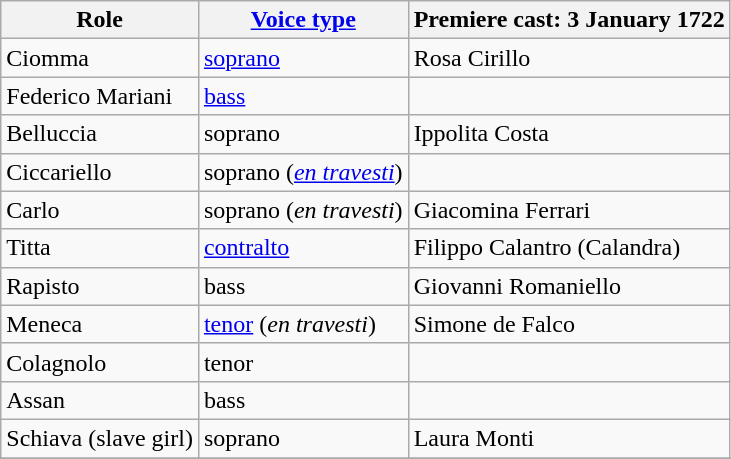<table class="wikitable">
<tr>
<th>Role</th>
<th><a href='#'>Voice type</a></th>
<th>Premiere cast: 3 January 1722</th>
</tr>
<tr>
<td>Ciomma</td>
<td><a href='#'>soprano</a></td>
<td>Rosa Cirillo</td>
</tr>
<tr>
<td>Federico Mariani</td>
<td><a href='#'>bass</a></td>
<td></td>
</tr>
<tr>
<td>Belluccia</td>
<td>soprano</td>
<td>Ippolita Costa</td>
</tr>
<tr>
<td>Ciccariello</td>
<td>soprano (<em><a href='#'>en travesti</a></em>)</td>
<td></td>
</tr>
<tr>
<td>Carlo</td>
<td>soprano (<em>en travesti</em>)</td>
<td>Giacomina Ferrari</td>
</tr>
<tr>
<td>Titta</td>
<td><a href='#'>contralto</a></td>
<td>Filippo Calantro (Calandra)</td>
</tr>
<tr>
<td>Rapisto</td>
<td>bass</td>
<td>Giovanni Romaniello</td>
</tr>
<tr>
<td>Meneca</td>
<td><a href='#'>tenor</a> (<em>en travesti</em>)</td>
<td>Simone de Falco</td>
</tr>
<tr>
<td>Colagnolo</td>
<td>tenor</td>
<td></td>
</tr>
<tr>
<td>Assan</td>
<td>bass</td>
<td></td>
</tr>
<tr>
<td>Schiava (slave girl)</td>
<td>soprano</td>
<td>Laura Monti</td>
</tr>
<tr>
</tr>
</table>
